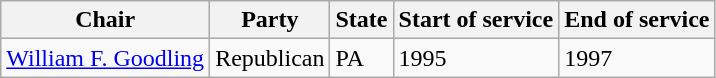<table class=wikitable>
<tr>
<th>Chair</th>
<th>Party</th>
<th>State</th>
<th>Start of service</th>
<th>End of service</th>
</tr>
<tr>
<td><a href='#'>William F. Goodling</a></td>
<td>Republican</td>
<td>PA</td>
<td>1995</td>
<td>1997</td>
</tr>
</table>
